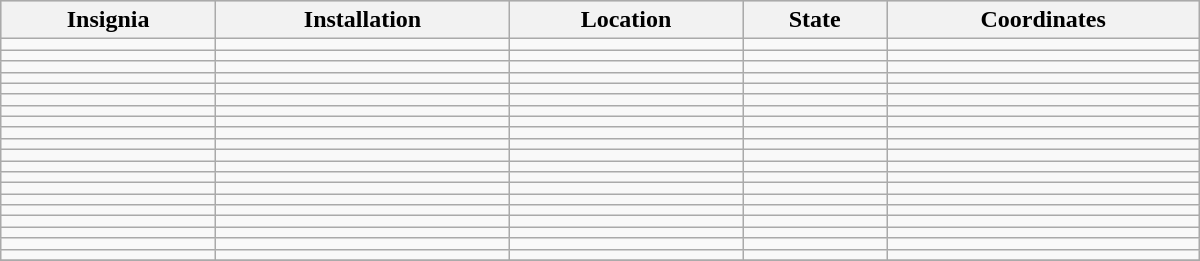<table class="wikitable sortable" width="800">
<tr bgcolor="#CCCCCC">
<th>Insignia</th>
<th>Installation</th>
<th>Location</th>
<th>State</th>
<th>Coordinates</th>
</tr>
<tr>
<td></td>
<td></td>
<td></td>
<td></td>
<td></td>
</tr>
<tr>
<td></td>
<td></td>
<td></td>
<td></td>
<td></td>
</tr>
<tr>
<td></td>
<td></td>
<td></td>
<td></td>
<td></td>
</tr>
<tr>
<td></td>
<td></td>
<td></td>
<td></td>
<td></td>
</tr>
<tr>
<td></td>
<td></td>
<td></td>
<td></td>
<td></td>
</tr>
<tr>
<td></td>
<td></td>
<td></td>
<td></td>
<td></td>
</tr>
<tr>
<td></td>
<td></td>
<td></td>
<td></td>
<td></td>
</tr>
<tr>
<td></td>
<td></td>
<td></td>
<td></td>
<td></td>
</tr>
<tr>
<td></td>
<td></td>
<td></td>
<td></td>
<td></td>
</tr>
<tr>
<td></td>
<td></td>
<td></td>
<td></td>
<td></td>
</tr>
<tr>
<td></td>
<td></td>
<td></td>
<td></td>
<td></td>
</tr>
<tr>
<td></td>
<td></td>
<td></td>
<td></td>
<td></td>
</tr>
<tr>
<td></td>
<td></td>
<td></td>
<td></td>
<td></td>
</tr>
<tr>
<td></td>
<td></td>
<td></td>
<td></td>
<td></td>
</tr>
<tr>
<td></td>
<td></td>
<td></td>
<td></td>
<td></td>
</tr>
<tr>
<td></td>
<td></td>
<td></td>
<td></td>
<td></td>
</tr>
<tr>
<td></td>
<td></td>
<td></td>
<td></td>
<td></td>
</tr>
<tr>
<td></td>
<td></td>
<td></td>
<td></td>
<td></td>
</tr>
<tr>
<td></td>
<td></td>
<td></td>
<td></td>
<td></td>
</tr>
<tr>
<td></td>
<td></td>
<td></td>
<td></td>
<td></td>
</tr>
<tr>
</tr>
</table>
